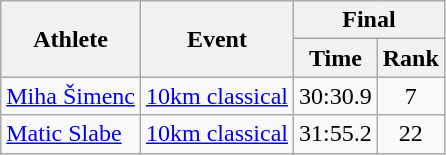<table class="wikitable">
<tr>
<th rowspan="2">Athlete</th>
<th rowspan="2">Event</th>
<th colspan="2">Final</th>
</tr>
<tr>
<th>Time</th>
<th>Rank</th>
</tr>
<tr>
<td rowspan="1"><a href='#'>Miha Šimenc</a></td>
<td><a href='#'>10km classical</a></td>
<td align="center">30:30.9</td>
<td align="center">7</td>
</tr>
<tr>
<td rowspan="1"><a href='#'>Matic Slabe</a></td>
<td><a href='#'>10km classical</a></td>
<td align="center">31:55.2</td>
<td align="center">22</td>
</tr>
</table>
